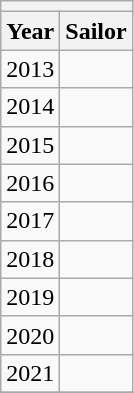<table class="sortable wikitable">
<tr>
<th colspan="2"></th>
</tr>
<tr>
<th>Year</th>
<th>Sailor</th>
</tr>
<tr>
<td>2013</td>
<td></td>
</tr>
<tr>
<td>2014</td>
<td></td>
</tr>
<tr>
<td>2015</td>
<td></td>
</tr>
<tr>
<td>2016</td>
<td></td>
</tr>
<tr>
<td>2017</td>
<td></td>
</tr>
<tr>
<td>2018</td>
<td></td>
</tr>
<tr>
<td>2019</td>
<td></td>
</tr>
<tr>
<td>2020</td>
<td></td>
</tr>
<tr>
<td>2021</td>
<td></td>
</tr>
<tr>
</tr>
</table>
